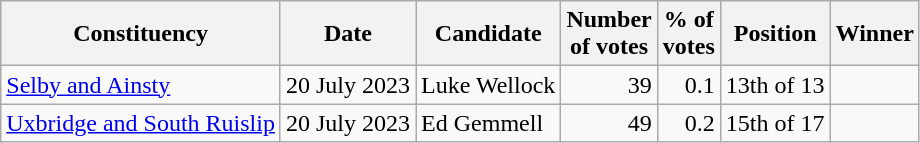<table class="wikitable sortable">
<tr style="text-align:center;">
<th>Constituency</th>
<th>Date</th>
<th>Candidate</th>
<th>Number<br>of votes</th>
<th>% of<br>votes</th>
<th>Position</th>
<th colspan=2>Winner</th>
</tr>
<tr>
<td><a href='#'>Selby and Ainsty</a></td>
<td>20 July 2023</td>
<td>Luke Wellock</td>
<td style="text-align: right; margin-right: 0.5em">39</td>
<td style="text-align: right; margin-right: 0.5em">0.1</td>
<td style="text-align: right; margin-right: 0.5em">13th of 13</td>
<td></td>
</tr>
<tr>
<td><a href='#'>Uxbridge and South Ruislip</a></td>
<td>20 July 2023</td>
<td>Ed Gemmell</td>
<td style="text-align: right; margin-right: 0.5em">49</td>
<td style="text-align: right; margin-right: 0.5em">0.2</td>
<td style="text-align: right; margin-right: 0.5em">15th of 17</td>
<td></td>
</tr>
</table>
